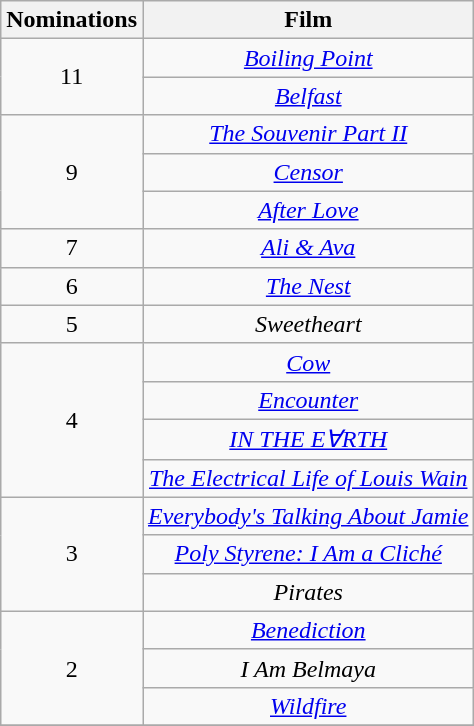<table class="wikitable plainrowheaders" style="text-align:center;">
<tr>
<th scope="col" style="width:55px;">Nominations</th>
<th scope="col" style="text-align:center;">Film</th>
</tr>
<tr>
<td rowspan="2" scope=row style="text-align:center">11</td>
<td><em><a href='#'>Boiling Point</a></em></td>
</tr>
<tr>
<td><em><a href='#'>Belfast</a></em></td>
</tr>
<tr>
<td rowspan="3" scope=row style="text-align:center">9</td>
<td><em><a href='#'>The Souvenir Part II</a></em></td>
</tr>
<tr>
<td><em><a href='#'>Censor</a></em></td>
</tr>
<tr>
<td><em><a href='#'>After Love</a></em></td>
</tr>
<tr>
<td scope=row style="text-align:center">7</td>
<td><em><a href='#'>Ali & Ava</a></em></td>
</tr>
<tr>
<td scope=row style="text-align:center">6</td>
<td><em><a href='#'>The Nest</a></em></td>
</tr>
<tr>
<td scope=row style="text-align:center">5</td>
<td><em>Sweetheart</em></td>
</tr>
<tr>
<td rowspan="4" scope=row style="text-align:center">4</td>
<td><em><a href='#'>Cow</a></em></td>
</tr>
<tr>
<td><em><a href='#'>Encounter</a></em></td>
</tr>
<tr>
<td><em><a href='#'>IN THE EⱯRTH</a></em></td>
</tr>
<tr>
<td><em><a href='#'>The Electrical Life of Louis Wain</a></em></td>
</tr>
<tr>
<td rowspan="3" scope=row style="text-align:center">3</td>
<td><em><a href='#'>Everybody's Talking About Jamie</a></em></td>
</tr>
<tr>
<td><em><a href='#'>Poly Styrene: I Am a Cliché</a></em></td>
</tr>
<tr>
<td><em>Pirates</em></td>
</tr>
<tr>
<td rowspan="3" scope=row style="text-align:center">2</td>
<td><em><a href='#'>Benediction</a></em></td>
</tr>
<tr>
<td><em>I Am Belmaya</em></td>
</tr>
<tr>
<td><em><a href='#'>Wildfire</a></em></td>
</tr>
<tr>
</tr>
</table>
